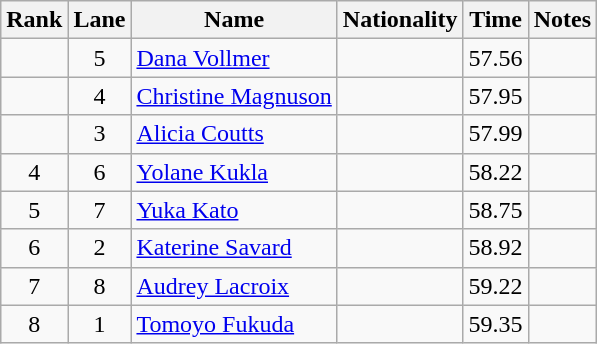<table class="wikitable sortable" style="text-align:center">
<tr>
<th>Rank</th>
<th>Lane</th>
<th>Name</th>
<th>Nationality</th>
<th>Time</th>
<th>Notes</th>
</tr>
<tr>
<td></td>
<td>5</td>
<td align=left><a href='#'>Dana Vollmer</a></td>
<td align=left></td>
<td>57.56</td>
<td></td>
</tr>
<tr>
<td></td>
<td>4</td>
<td align=left><a href='#'>Christine Magnuson</a></td>
<td align=left></td>
<td>57.95</td>
<td></td>
</tr>
<tr>
<td></td>
<td>3</td>
<td align=left><a href='#'>Alicia Coutts</a></td>
<td align=left></td>
<td>57.99</td>
<td></td>
</tr>
<tr>
<td>4</td>
<td>6</td>
<td align=left><a href='#'>Yolane Kukla</a></td>
<td align=left></td>
<td>58.22</td>
<td></td>
</tr>
<tr>
<td>5</td>
<td>7</td>
<td align=left><a href='#'>Yuka Kato</a></td>
<td align=left></td>
<td>58.75</td>
<td></td>
</tr>
<tr>
<td>6</td>
<td>2</td>
<td align=left><a href='#'>Katerine Savard</a></td>
<td align=left></td>
<td>58.92</td>
<td></td>
</tr>
<tr>
<td>7</td>
<td>8</td>
<td align=left><a href='#'>Audrey Lacroix</a></td>
<td align=left></td>
<td>59.22</td>
<td></td>
</tr>
<tr>
<td>8</td>
<td>1</td>
<td align=left><a href='#'>Tomoyo Fukuda</a></td>
<td align=left></td>
<td>59.35</td>
<td></td>
</tr>
</table>
